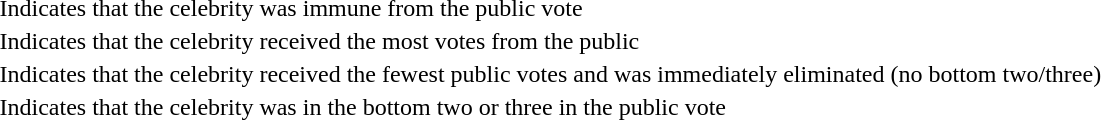<table>
<tr valign="top">
<td></td>
<td>Indicates that the celebrity was immune from the public vote</td>
</tr>
<tr valign="top">
<td></td>
<td>Indicates that the celebrity received the most votes from the public</td>
</tr>
<tr valign="top">
<td></td>
<td>Indicates that the celebrity received the fewest public votes and was immediately eliminated (no bottom two/three)</td>
</tr>
<tr valign="top">
<td></td>
<td>Indicates that the celebrity was in the bottom two or three in the public vote</td>
</tr>
</table>
